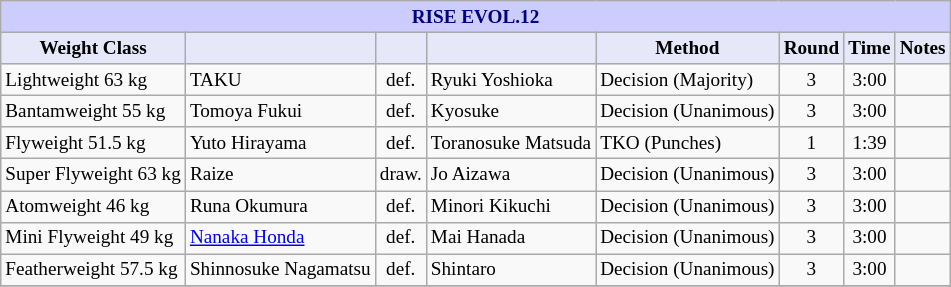<table class="wikitable" style="font-size: 80%;">
<tr>
<th colspan="8" style="background-color: #ccf; color: #000080; text-align: center;"><strong>RISE EVOL.12</strong></th>
</tr>
<tr>
<th colspan="1" style="background-color: #E6E8FA; color: #000000; text-align: center;">Weight Class</th>
<th colspan="1" style="background-color: #E6E8FA; color: #000000; text-align: center;"></th>
<th colspan="1" style="background-color: #E6E8FA; color: #000000; text-align: center;"></th>
<th colspan="1" style="background-color: #E6E8FA; color: #000000; text-align: center;"></th>
<th colspan="1" style="background-color: #E6E8FA; color: #000000; text-align: center;">Method</th>
<th colspan="1" style="background-color: #E6E8FA; color: #000000; text-align: center;">Round</th>
<th colspan="1" style="background-color: #E6E8FA; color: #000000; text-align: center;">Time</th>
<th colspan="1" style="background-color: #E6E8FA; color: #000000; text-align: center;">Notes</th>
</tr>
<tr>
<td>Lightweight 63 kg</td>
<td> TAKU</td>
<td align="center">def.</td>
<td> Ryuki Yoshioka</td>
<td>Decision (Majority)</td>
<td align="center">3</td>
<td align="center">3:00</td>
<td></td>
</tr>
<tr>
<td>Bantamweight 55 kg</td>
<td> Tomoya Fukui</td>
<td align="center">def.</td>
<td> Kyosuke</td>
<td>Decision (Unanimous)</td>
<td align="center">3</td>
<td align="center">3:00</td>
<td></td>
</tr>
<tr>
<td>Flyweight 51.5 kg</td>
<td> Yuto Hirayama</td>
<td align="center">def.</td>
<td> Toranosuke Matsuda</td>
<td>TKO (Punches)</td>
<td align="center">1</td>
<td align="center">1:39</td>
<td></td>
</tr>
<tr>
<td>Super Flyweight 63 kg</td>
<td> Raize</td>
<td align="center">draw.</td>
<td> Jo Aizawa</td>
<td>Decision (Unanimous)</td>
<td align="center">3</td>
<td align="center">3:00</td>
<td></td>
</tr>
<tr>
<td>Atomweight 46 kg</td>
<td> Runa Okumura</td>
<td align="center">def.</td>
<td> Minori Kikuchi</td>
<td>Decision (Unanimous)</td>
<td align="center">3</td>
<td align="center">3:00</td>
<td></td>
</tr>
<tr>
<td>Mini Flyweight 49 kg</td>
<td> <a href='#'>Nanaka Honda</a></td>
<td align="center">def.</td>
<td> Mai Hanada</td>
<td>Decision (Unanimous)</td>
<td align="center">3</td>
<td align="center">3:00</td>
<td></td>
</tr>
<tr>
<td>Featherweight 57.5 kg</td>
<td> Shinnosuke Nagamatsu</td>
<td align="center">def.</td>
<td> Shintaro</td>
<td>Decision (Unanimous)</td>
<td align="center">3</td>
<td align="center">3:00</td>
<td></td>
</tr>
<tr>
</tr>
</table>
